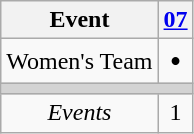<table class="wikitable" style="text-align:center">
<tr>
<th>Event</th>
<th><a href='#'>07</a></th>
</tr>
<tr>
<td align=left>Women's Team</td>
<td><big><strong>•</strong></big></td>
</tr>
<tr bgcolor=lightgray>
<td colspan=6></td>
</tr>
<tr>
<td><em>Events</em></td>
<td>1</td>
</tr>
</table>
